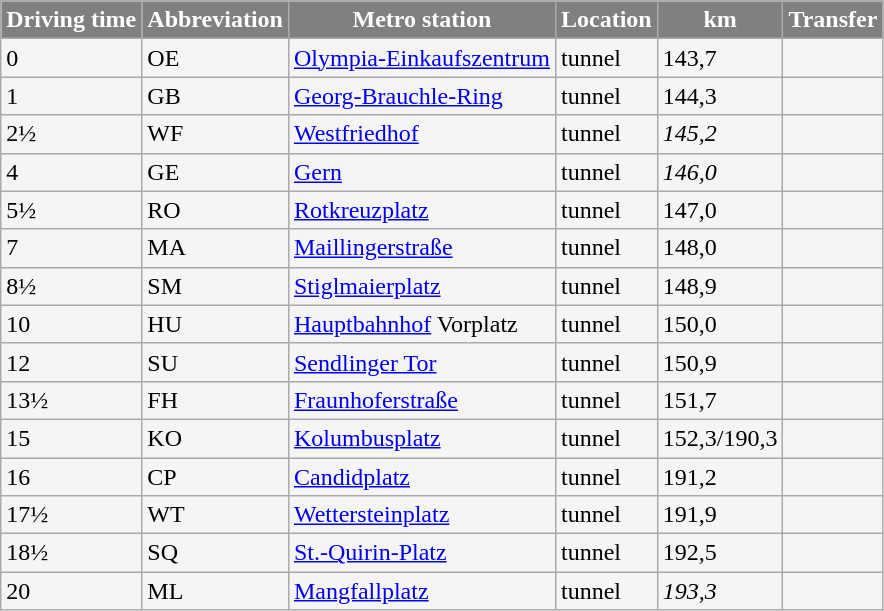<table class="wikitable">
<tr>
<th style="color: white; background: #808080;">Driving time</th>
<th style="color: white; background: #808080;">Abbreviation</th>
<th style="color: white; background: #808080;">Metro station</th>
<th style="color: white; background: #808080;">Location</th>
<th style="color: white; background: #808080;">km</th>
<th style="color: white; background: #808080;">Transfer</th>
</tr>
<tr style="background:#F5F5F5">
<td>0</td>
<td>OE</td>
<td><a href='#'>Olympia-Einkaufszentrum</a></td>
<td>tunnel</td>
<td>143,7</td>
<td> </td>
</tr>
<tr style="background:#F5F5F5">
<td>1</td>
<td>GB</td>
<td><a href='#'>Georg-Brauchle-Ring</a></td>
<td>tunnel</td>
<td>144,3</td>
<td></td>
</tr>
<tr style="background:#F5F5F5">
<td>2½</td>
<td>WF</td>
<td><a href='#'>Westfriedhof</a></td>
<td>tunnel</td>
<td><em>145,2</em></td>
<td> </td>
</tr>
<tr style="background:#F5F5F5">
<td>4</td>
<td>GE</td>
<td><a href='#'>Gern</a></td>
<td>tunnel</td>
<td><em>146,0</em></td>
<td></td>
</tr>
<tr style="background:#F5F5F5">
<td>5½</td>
<td>RO</td>
<td><a href='#'>Rotkreuzplatz</a></td>
<td>tunnel</td>
<td>147,0</td>
<td> </td>
</tr>
<tr style="background:#F5F5F5">
<td>7</td>
<td>MA</td>
<td><a href='#'>Maillingerstraße</a></td>
<td>tunnel</td>
<td>148,0</td>
<td></td>
</tr>
<tr style="background:#F5F5F5">
<td>8½</td>
<td>SM</td>
<td><a href='#'>Stiglmaierplatz</a></td>
<td>tunnel</td>
<td>148,9</td>
<td></td>
</tr>
<tr style="background:#F5F5F5">
<td>10</td>
<td>HU</td>
<td><a href='#'>Hauptbahnhof</a> Vorplatz</td>
<td>tunnel</td>
<td>150,0</td>
<td>       </td>
</tr>
<tr style="background:#F5F5F5">
<td>12</td>
<td>SU</td>
<td><a href='#'>Sendlinger Tor</a></td>
<td>tunnel</td>
<td>150,9</td>
<td>    </td>
</tr>
<tr style="background:#F5F5F5">
<td>13½</td>
<td>FH</td>
<td><a href='#'>Fraunhoferstraße</a></td>
<td>tunnel</td>
<td>151,7</td>
<td> </td>
</tr>
<tr style="background:#F5F5F5">
<td>15</td>
<td>KO</td>
<td><a href='#'>Kolumbusplatz</a></td>
<td>tunnel</td>
<td>152,3/190,3</td>
<td> </td>
</tr>
<tr style="background:#F5F5F5">
<td>16</td>
<td>CP</td>
<td><a href='#'>Candidplatz</a></td>
<td>tunnel</td>
<td>191,2</td>
<td></td>
</tr>
<tr style="background:#F5F5F5">
<td>17½</td>
<td>WT</td>
<td><a href='#'>Wettersteinplatz</a></td>
<td>tunnel</td>
<td>191,9</td>
<td></td>
</tr>
<tr style="background:#F5F5F5">
<td>18½</td>
<td>SQ</td>
<td><a href='#'>St.-Quirin-Platz</a></td>
<td>tunnel</td>
<td>192,5</td>
<td></td>
</tr>
<tr style="background:#F5F5F5">
<td>20</td>
<td>ML</td>
<td><a href='#'>Mangfallplatz</a></td>
<td>tunnel</td>
<td><em>193,3</em></td>
<td></td>
</tr>
</table>
